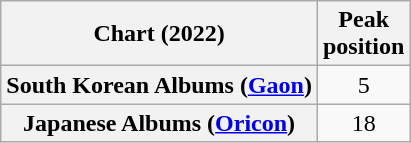<table class="wikitable plainrowheaders" style="text-align:center">
<tr>
<th scope="col">Chart (2022)</th>
<th scope="col">Peak<br>position</th>
</tr>
<tr>
<th scope="row">South Korean Albums (<a href='#'>Gaon</a>)</th>
<td>5</td>
</tr>
<tr>
<th scope="row">Japanese Albums (<a href='#'>Oricon</a>)</th>
<td>18</td>
</tr>
</table>
